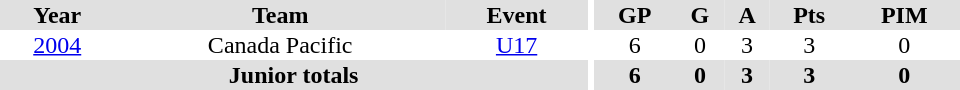<table border="0" cellpadding="1" cellspacing="0" ID="Table3" style="text-align:center; width:40em">
<tr ALIGN="center" bgcolor="#e0e0e0">
<th>Year</th>
<th>Team</th>
<th>Event</th>
<th rowspan="99" bgcolor="#ffffff"></th>
<th>GP</th>
<th>G</th>
<th>A</th>
<th>Pts</th>
<th>PIM</th>
</tr>
<tr>
<td><a href='#'>2004</a></td>
<td>Canada Pacific</td>
<td><a href='#'>U17</a></td>
<td>6</td>
<td>0</td>
<td>3</td>
<td>3</td>
<td>0</td>
</tr>
<tr bgcolor="#e0e0e0">
<th colspan="3">Junior totals</th>
<th>6</th>
<th>0</th>
<th>3</th>
<th>3</th>
<th>0</th>
</tr>
</table>
